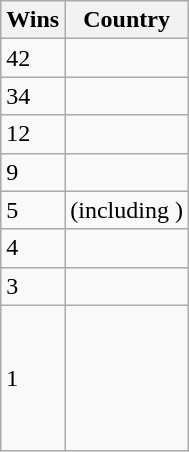<table class="wikitable">
<tr>
<th>Wins</th>
<th>Country</th>
</tr>
<tr>
<td>42</td>
<td></td>
</tr>
<tr>
<td>34</td>
<td></td>
</tr>
<tr>
<td>12</td>
<td></td>
</tr>
<tr>
<td>9</td>
<td></td>
</tr>
<tr>
<td>5</td>
<td> (including )</td>
</tr>
<tr>
<td>4</td>
<td></td>
</tr>
<tr>
<td>3</td>
<td><br></td>
</tr>
<tr>
<td>1</td>
<td><br><br><br><br><br></td>
</tr>
</table>
